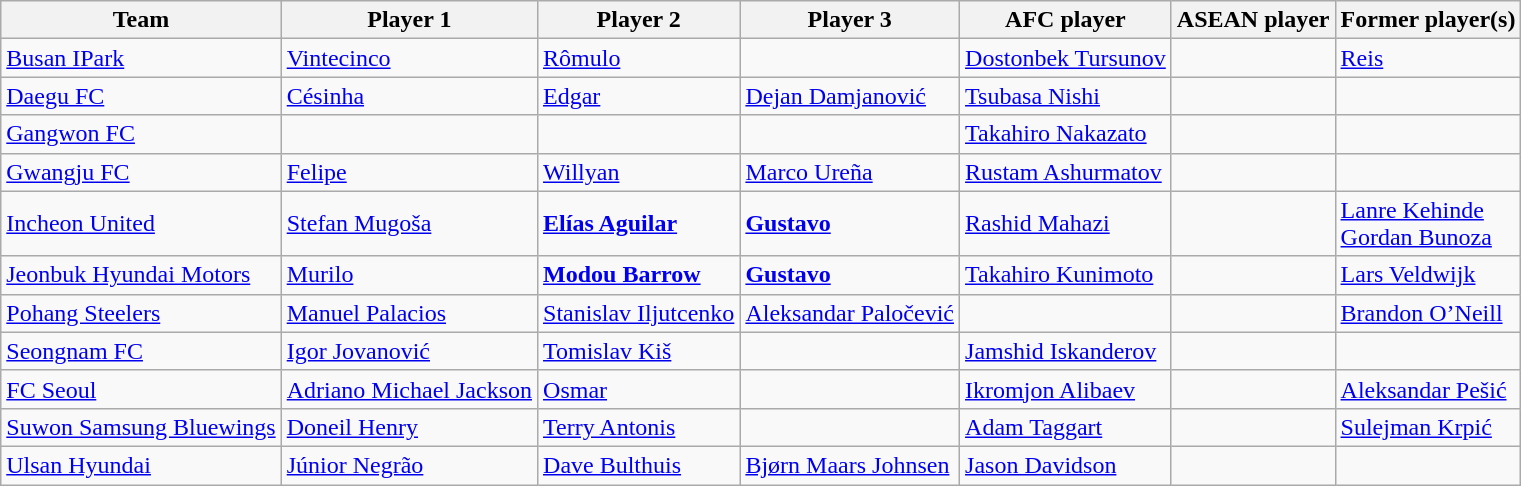<table class="sortable wikitable">
<tr>
<th>Team</th>
<th>Player 1</th>
<th>Player 2</th>
<th>Player 3</th>
<th>AFC player</th>
<th>ASEAN player</th>
<th>Former player(s)</th>
</tr>
<tr>
<td><a href='#'>Busan IPark</a></td>
<td> <a href='#'>Vintecinco</a></td>
<td> <a href='#'>Rômulo</a></td>
<td></td>
<td> <a href='#'>Dostonbek Tursunov</a></td>
<td></td>
<td> <a href='#'>Reis</a></td>
</tr>
<tr>
<td><a href='#'>Daegu FC</a></td>
<td> <a href='#'>Césinha</a></td>
<td> <a href='#'>Edgar</a></td>
<td> <a href='#'>Dejan Damjanović</a></td>
<td> <a href='#'>Tsubasa Nishi</a></td>
<td></td>
<td></td>
</tr>
<tr>
<td><a href='#'>Gangwon FC</a></td>
<td></td>
<td></td>
<td></td>
<td> <a href='#'>Takahiro Nakazato</a></td>
<td></td>
<td></td>
</tr>
<tr>
<td><a href='#'>Gwangju FC</a></td>
<td> <a href='#'>Felipe</a></td>
<td> <a href='#'>Willyan</a></td>
<td> <a href='#'>Marco Ureña</a></td>
<td> <a href='#'>Rustam Ashurmatov</a></td>
<td></td>
<td></td>
</tr>
<tr>
<td><a href='#'>Incheon United</a></td>
<td> <a href='#'>Stefan Mugoša</a></td>
<td> <strong><a href='#'>Elías Aguilar</a></strong></td>
<td> <strong><a href='#'>Gustavo</a></strong></td>
<td> <a href='#'>Rashid Mahazi</a></td>
<td></td>
<td> <a href='#'>Lanre Kehinde</a><br> <a href='#'>Gordan Bunoza</a></td>
</tr>
<tr>
<td><a href='#'>Jeonbuk Hyundai Motors</a></td>
<td> <a href='#'>Murilo</a></td>
<td> <strong><a href='#'>Modou Barrow</a></strong></td>
<td> <strong><a href='#'>Gustavo</a></strong></td>
<td> <a href='#'>Takahiro Kunimoto</a></td>
<td></td>
<td> <a href='#'>Lars Veldwijk</a></td>
</tr>
<tr>
<td><a href='#'>Pohang Steelers</a></td>
<td> <a href='#'>Manuel Palacios</a></td>
<td> <a href='#'>Stanislav Iljutcenko</a></td>
<td> <a href='#'>Aleksandar Paločević</a></td>
<td></td>
<td></td>
<td> <a href='#'>Brandon O’Neill</a></td>
</tr>
<tr>
<td><a href='#'>Seongnam FC</a></td>
<td> <a href='#'>Igor Jovanović</a></td>
<td> <a href='#'>Tomislav Kiš</a></td>
<td></td>
<td> <a href='#'>Jamshid Iskanderov</a></td>
<td></td>
<td></td>
</tr>
<tr>
<td><a href='#'>FC Seoul</a></td>
<td> <a href='#'>Adriano Michael Jackson</a></td>
<td> <a href='#'>Osmar</a></td>
<td></td>
<td> <a href='#'>Ikromjon Alibaev</a></td>
<td></td>
<td> <a href='#'>Aleksandar Pešić</a></td>
</tr>
<tr>
<td><a href='#'>Suwon Samsung Bluewings</a></td>
<td> <a href='#'>Doneil Henry</a></td>
<td> <a href='#'>Terry Antonis</a></td>
<td></td>
<td> <a href='#'>Adam Taggart</a></td>
<td></td>
<td> <a href='#'>Sulejman Krpić</a></td>
</tr>
<tr>
<td><a href='#'>Ulsan Hyundai</a></td>
<td> <a href='#'>Júnior Negrão</a></td>
<td> <a href='#'>Dave Bulthuis</a></td>
<td> <a href='#'>Bjørn Maars Johnsen</a></td>
<td> <a href='#'>Jason Davidson</a></td>
<td></td>
<td></td>
</tr>
</table>
